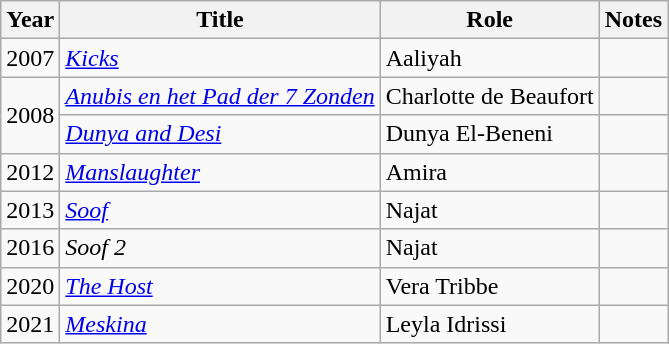<table class="wikitable sortable">
<tr>
<th>Year</th>
<th>Title</th>
<th>Role</th>
<th class="unsortable">Notes</th>
</tr>
<tr>
<td>2007</td>
<td><em><a href='#'>Kicks</a></em></td>
<td>Aaliyah</td>
<td></td>
</tr>
<tr>
<td rowspan=2>2008</td>
<td><em><a href='#'>Anubis en het Pad der 7 Zonden</a></em></td>
<td>Charlotte de Beaufort</td>
<td></td>
</tr>
<tr>
<td><em><a href='#'>Dunya and Desi</a></em></td>
<td>Dunya El-Beneni</td>
<td></td>
</tr>
<tr>
<td>2012</td>
<td><em><a href='#'>Manslaughter</a></em></td>
<td>Amira</td>
<td></td>
</tr>
<tr>
<td>2013</td>
<td><em><a href='#'>Soof</a></em></td>
<td>Najat</td>
<td></td>
</tr>
<tr>
<td>2016</td>
<td><em>Soof 2</em></td>
<td>Najat</td>
<td></td>
</tr>
<tr>
<td>2020</td>
<td><em><a href='#'>The Host</a></em></td>
<td>Vera Tribbe</td>
<td></td>
</tr>
<tr>
<td>2021</td>
<td><em><a href='#'>Meskina</a></em></td>
<td>Leyla Idrissi</td>
<td></td>
</tr>
</table>
